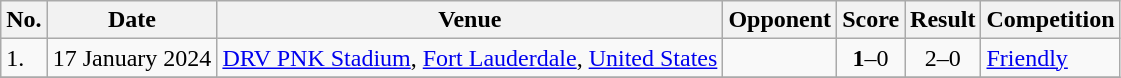<table class="wikitable">
<tr>
<th>No.</th>
<th>Date</th>
<th>Venue</th>
<th>Opponent</th>
<th>Score</th>
<th>Result</th>
<th>Competition</th>
</tr>
<tr>
<td>1.</td>
<td>17 January 2024</td>
<td><a href='#'>DRV PNK Stadium</a>, <a href='#'>Fort Lauderdale</a>, <a href='#'>United States</a></td>
<td></td>
<td align=center><strong>1</strong>–0</td>
<td align=center>2–0</td>
<td><a href='#'>Friendly</a></td>
</tr>
<tr>
</tr>
</table>
